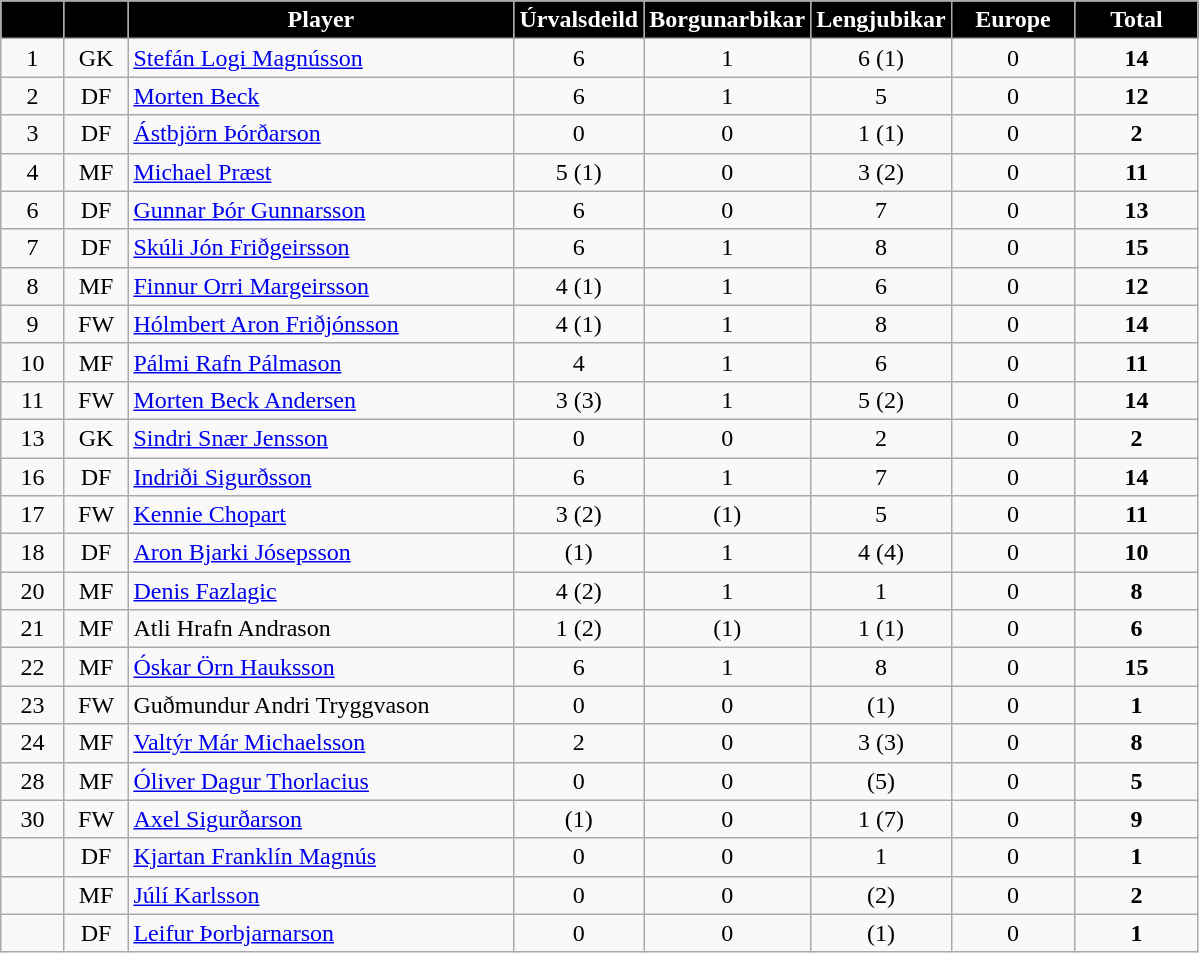<table class="wikitable" style="text-align:center;">
<tr>
<th style="background:#000000; color:white; width:35px;"></th>
<th style="background:#000000; color:white; width:35px;"></th>
<th style="background:#000000; color:white; width:250px;">Player</th>
<th style="background:#000000; color:white; width:75px;">Úrvalsdeild</th>
<th style="background:#000000; color:white; width:75px;">Borgunarbikar</th>
<th style="background:#000000; color:white; width:75px;">Lengjubikar</th>
<th style="background:#000000; color:white; width:75px;">Europe</th>
<th style="background:#000000; color:white; width:75px;">Total</th>
</tr>
<tr>
<td>1</td>
<td>GK</td>
<td align=left> <a href='#'>Stefán Logi Magnússon</a></td>
<td>6</td>
<td>1</td>
<td>6 (1)</td>
<td>0</td>
<td><strong>14</strong></td>
</tr>
<tr>
<td>2</td>
<td>DF</td>
<td align=left> <a href='#'>Morten Beck</a></td>
<td>6</td>
<td>1</td>
<td>5</td>
<td>0</td>
<td><strong>12</strong></td>
</tr>
<tr>
<td>3</td>
<td>DF</td>
<td align=left> <a href='#'>Ástbjörn Þórðarson</a></td>
<td>0</td>
<td>0</td>
<td>1 (1)</td>
<td>0</td>
<td><strong>2</strong></td>
</tr>
<tr>
<td>4</td>
<td>MF</td>
<td align=left> <a href='#'>Michael Præst</a></td>
<td>5 (1)</td>
<td>0</td>
<td>3 (2)</td>
<td>0</td>
<td><strong>11</strong></td>
</tr>
<tr>
<td>6</td>
<td>DF</td>
<td align=left> <a href='#'>Gunnar Þór Gunnarsson</a></td>
<td>6</td>
<td>0</td>
<td>7</td>
<td>0</td>
<td><strong>13</strong></td>
</tr>
<tr>
<td>7</td>
<td>DF</td>
<td align=left> <a href='#'>Skúli Jón Friðgeirsson</a></td>
<td>6</td>
<td>1</td>
<td>8</td>
<td>0</td>
<td><strong>15</strong></td>
</tr>
<tr>
<td>8</td>
<td>MF</td>
<td align=left> <a href='#'>Finnur Orri Margeirsson</a></td>
<td>4 (1)</td>
<td>1</td>
<td>6</td>
<td>0</td>
<td><strong>12</strong></td>
</tr>
<tr>
<td>9</td>
<td>FW</td>
<td align=left> <a href='#'>Hólmbert Aron Friðjónsson</a></td>
<td>4 (1)</td>
<td>1</td>
<td>8</td>
<td>0</td>
<td><strong>14</strong></td>
</tr>
<tr>
<td>10</td>
<td>MF</td>
<td align=left> <a href='#'>Pálmi Rafn Pálmason</a></td>
<td>4</td>
<td>1</td>
<td>6</td>
<td>0</td>
<td><strong>11</strong></td>
</tr>
<tr>
<td>11</td>
<td>FW</td>
<td align=left> <a href='#'>Morten Beck Andersen</a></td>
<td>3 (3)</td>
<td>1</td>
<td>5 (2)</td>
<td>0</td>
<td><strong>14</strong></td>
</tr>
<tr>
<td>13</td>
<td>GK</td>
<td align=left> <a href='#'>Sindri Snær Jensson</a></td>
<td>0</td>
<td>0</td>
<td>2</td>
<td>0</td>
<td><strong>2</strong></td>
</tr>
<tr>
<td>16</td>
<td>DF</td>
<td align=left> <a href='#'>Indriði Sigurðsson</a></td>
<td>6</td>
<td>1</td>
<td>7</td>
<td>0</td>
<td><strong>14</strong></td>
</tr>
<tr>
<td>17</td>
<td>FW</td>
<td align=left> <a href='#'>Kennie Chopart</a></td>
<td>3 (2)</td>
<td>(1)</td>
<td>5</td>
<td>0</td>
<td><strong>11</strong></td>
</tr>
<tr>
<td>18</td>
<td>DF</td>
<td align=left> <a href='#'>Aron Bjarki Jósepsson</a></td>
<td>(1)</td>
<td>1</td>
<td>4 (4)</td>
<td>0</td>
<td><strong>10</strong></td>
</tr>
<tr>
<td>20</td>
<td>MF</td>
<td align=left> <a href='#'>Denis Fazlagic</a></td>
<td>4 (2)</td>
<td>1</td>
<td>1</td>
<td>0</td>
<td><strong>8</strong></td>
</tr>
<tr>
<td>21</td>
<td>MF</td>
<td align=left> Atli Hrafn Andrason</td>
<td>1 (2)</td>
<td>(1)</td>
<td>1 (1)</td>
<td>0</td>
<td><strong>6</strong></td>
</tr>
<tr>
<td>22</td>
<td>MF</td>
<td align=left> <a href='#'>Óskar Örn Hauksson</a></td>
<td>6</td>
<td>1</td>
<td>8</td>
<td>0</td>
<td><strong>15</strong></td>
</tr>
<tr>
<td>23</td>
<td>FW</td>
<td align=left> Guðmundur Andri Tryggvason</td>
<td>0</td>
<td>0</td>
<td>(1)</td>
<td>0</td>
<td><strong>1</strong></td>
</tr>
<tr>
<td>24</td>
<td>MF</td>
<td align=left> <a href='#'>Valtýr Már Michaelsson</a></td>
<td>2</td>
<td>0</td>
<td>3 (3)</td>
<td>0</td>
<td><strong>8</strong></td>
</tr>
<tr>
<td>28</td>
<td>MF</td>
<td align=left> <a href='#'>Óliver Dagur Thorlacius</a></td>
<td>0</td>
<td>0</td>
<td>(5)</td>
<td>0</td>
<td><strong>5</strong></td>
</tr>
<tr>
<td>30</td>
<td>FW</td>
<td align=left> <a href='#'>Axel Sigurðarson</a></td>
<td>(1)</td>
<td>0</td>
<td>1 (7)</td>
<td>0</td>
<td><strong>9</strong></td>
</tr>
<tr>
<td></td>
<td>DF</td>
<td align=left> <a href='#'>Kjartan Franklín Magnús</a></td>
<td>0</td>
<td>0</td>
<td>1</td>
<td>0</td>
<td><strong>1</strong></td>
</tr>
<tr>
<td></td>
<td>MF</td>
<td align=left> <a href='#'>Júlí Karlsson</a></td>
<td>0</td>
<td>0</td>
<td>(2)</td>
<td>0</td>
<td><strong>2</strong></td>
</tr>
<tr>
<td></td>
<td>DF</td>
<td align=left> <a href='#'>Leifur Þorbjarnarson</a></td>
<td>0</td>
<td>0</td>
<td>(1)</td>
<td>0</td>
<td><strong>1</strong></td>
</tr>
</table>
